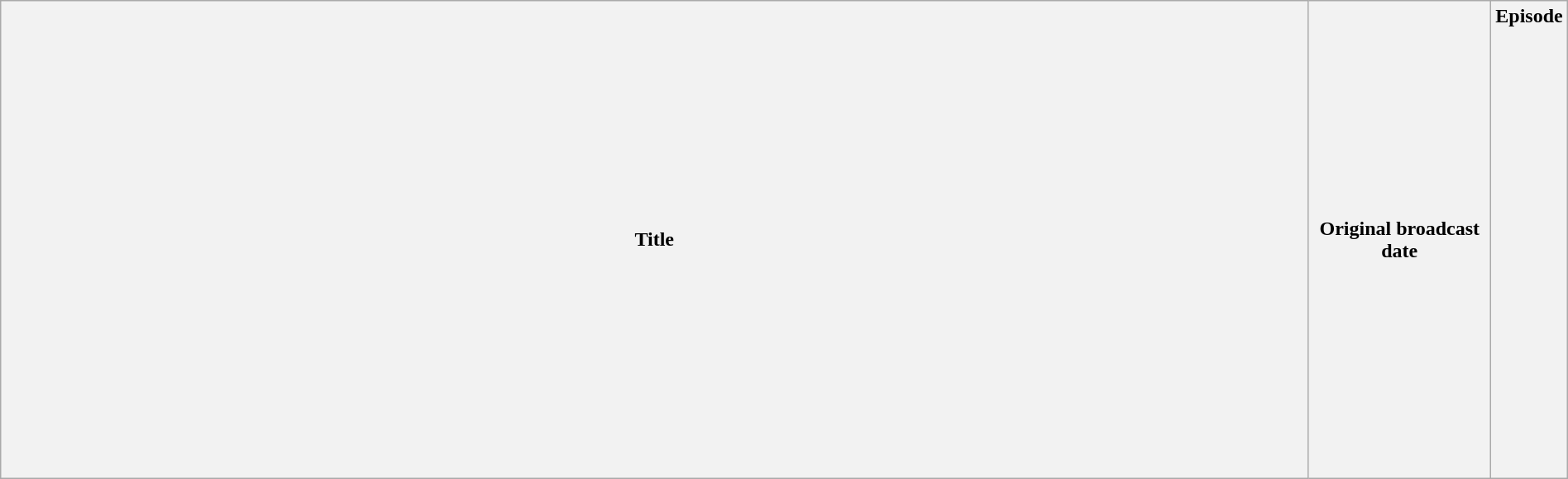<table class="wikitable plainrowheaders" style="width:100%; margin:auto;">
<tr>
<th>Title</th>
<th width="140">Original broadcast date</th>
<th width="40">Episode<br><br><br><br><br><br><br><br><br><br><br><br><br><br><br><br><br><br><br><br><br></th>
</tr>
</table>
